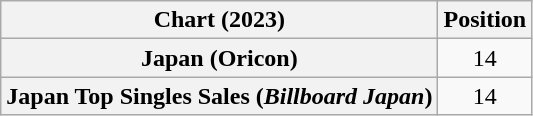<table class="wikitable sortable plainrowheaders" style="text-align:center">
<tr>
<th scope="col">Chart (2023)</th>
<th scope="col">Position</th>
</tr>
<tr>
<th scope="row">Japan (Oricon)</th>
<td>14</td>
</tr>
<tr>
<th scope="row">Japan Top Singles Sales (<em>Billboard Japan</em>)</th>
<td>14</td>
</tr>
</table>
